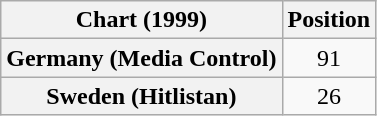<table class="wikitable sortable plainrowheaders" style="text-align:center">
<tr>
<th scope="col">Chart (1999)</th>
<th scope="col">Position</th>
</tr>
<tr>
<th scope="row">Germany (Media Control)</th>
<td>91</td>
</tr>
<tr>
<th scope="row">Sweden (Hitlistan)</th>
<td>26</td>
</tr>
</table>
